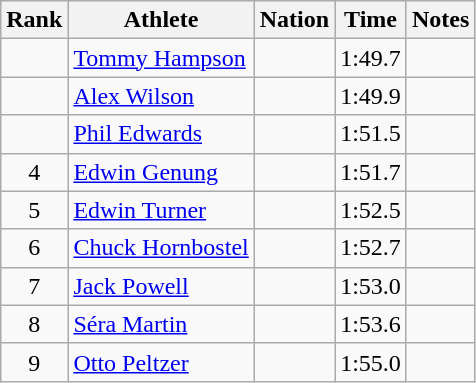<table class="wikitable sortable" style="text-align:center">
<tr>
<th>Rank</th>
<th>Athlete</th>
<th>Nation</th>
<th>Time</th>
<th>Notes</th>
</tr>
<tr>
<td></td>
<td align=left><a href='#'>Tommy Hampson</a></td>
<td align=left></td>
<td>1:49.7</td>
<td></td>
</tr>
<tr>
<td></td>
<td align=left><a href='#'>Alex Wilson</a></td>
<td align=left></td>
<td>1:49.9</td>
<td></td>
</tr>
<tr>
<td></td>
<td align=left><a href='#'>Phil Edwards</a></td>
<td align=left></td>
<td>1:51.5</td>
<td></td>
</tr>
<tr>
<td>4</td>
<td align=left><a href='#'>Edwin Genung</a></td>
<td align=left></td>
<td>1:51.7</td>
<td></td>
</tr>
<tr>
<td>5</td>
<td align=left><a href='#'>Edwin Turner</a></td>
<td align=left></td>
<td>1:52.5</td>
<td></td>
</tr>
<tr>
<td>6</td>
<td align=left><a href='#'>Chuck Hornbostel</a></td>
<td align=left></td>
<td>1:52.7</td>
<td></td>
</tr>
<tr>
<td>7</td>
<td align=left><a href='#'>Jack Powell</a></td>
<td align=left></td>
<td>1:53.0</td>
<td></td>
</tr>
<tr>
<td>8</td>
<td align=left><a href='#'>Séra Martin</a></td>
<td align=left></td>
<td>1:53.6</td>
<td></td>
</tr>
<tr>
<td>9</td>
<td align=left><a href='#'>Otto Peltzer</a></td>
<td align=left></td>
<td>1:55.0</td>
<td></td>
</tr>
</table>
